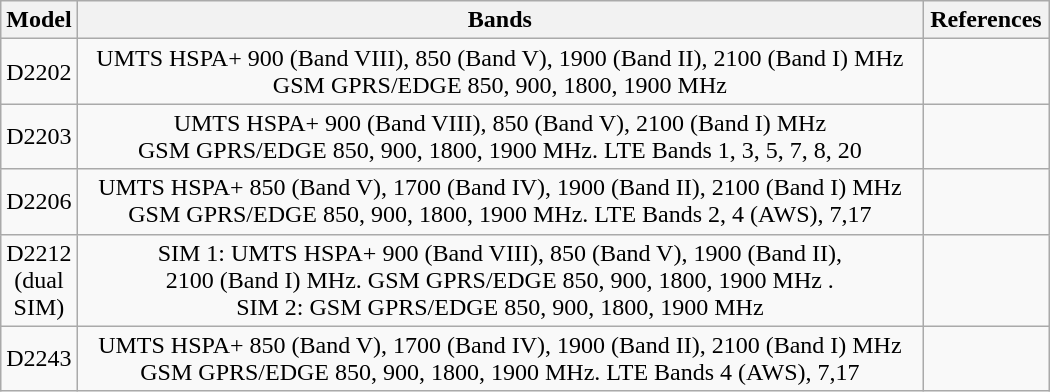<table class="wikitable sortable" style="width:700px">
<tr>
<th style="width:10px;">Model</th>
<th>Bands</th>
<th>References</th>
</tr>
<tr>
<td style="text-align:center;">D2202</td>
<td style="text-align:center;">UMTS HSPA+ 900 (Band VIII), 850 (Band V), 1900 (Band II), 2100 (Band I) MHz<br>GSM GPRS/EDGE 850, 900, 1800, 1900 MHz</td>
<td style="text-align:center;"></td>
</tr>
<tr>
<td style="text-align:center;">D2203</td>
<td style="text-align:center;">UMTS HSPA+ 900 (Band VIII), 850 (Band V), 2100 (Band I) MHz<br>GSM GPRS/EDGE 850, 900, 1800, 1900 MHz. LTE Bands 1, 3, 5, 7, 8, 20</td>
<td style="text-align:center;"></td>
</tr>
<tr>
<td style="text-align:center;">D2206</td>
<td style="text-align:center;">UMTS HSPA+ 850 (Band V), 1700 (Band IV), 1900 (Band II), 2100 (Band I) MHz<br>GSM GPRS/EDGE 850, 900, 1800, 1900 MHz. LTE Bands 2, 4 (AWS), 7,17</td>
<td style="text-align:center;"></td>
</tr>
<tr>
<td style="text-align:center;">D2212 (dual SIM)</td>
<td style="text-align:center;">SIM 1: UMTS HSPA+ 900 (Band VIII), 850 (Band V), 1900 (Band II),<br>2100 (Band I) MHz. GSM GPRS/EDGE 850, 900, 1800, 1900 MHz .<br>SIM 2: GSM GPRS/EDGE 850, 900, 1800, 1900 MHz</td>
<td style="text-align:center;"></td>
</tr>
<tr>
<td style="text-align:center;">D2243</td>
<td style="text-align:center;">UMTS HSPA+ 850 (Band V), 1700 (Band IV), 1900 (Band II), 2100 (Band I) MHz<br>GSM GPRS/EDGE 850, 900, 1800, 1900 MHz. LTE Bands 4 (AWS), 7,17</td>
<td style="text-align:center;"></td>
</tr>
</table>
